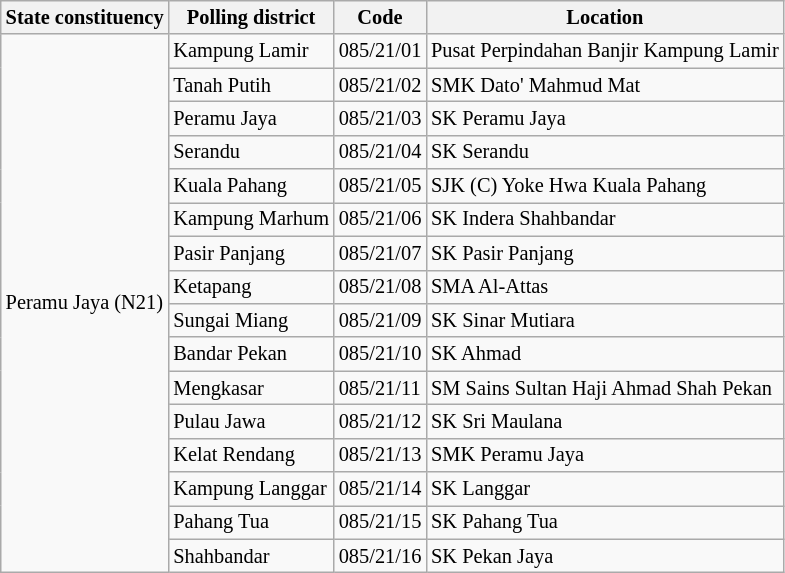<table class="wikitable sortable mw-collapsible" style="white-space:nowrap;font-size:85%">
<tr>
<th>State constituency</th>
<th>Polling district</th>
<th>Code</th>
<th>Location</th>
</tr>
<tr>
<td rowspan="16">Peramu Jaya (N21)</td>
<td>Kampung Lamir</td>
<td>085/21/01</td>
<td>Pusat Perpindahan Banjir Kampung Lamir</td>
</tr>
<tr>
<td>Tanah Putih</td>
<td>085/21/02</td>
<td>SMK Dato' Mahmud Mat</td>
</tr>
<tr>
<td>Peramu Jaya</td>
<td>085/21/03</td>
<td>SK Peramu Jaya</td>
</tr>
<tr>
<td>Serandu</td>
<td>085/21/04</td>
<td>SK Serandu</td>
</tr>
<tr>
<td>Kuala Pahang</td>
<td>085/21/05</td>
<td>SJK (C) Yoke Hwa Kuala Pahang</td>
</tr>
<tr>
<td>Kampung Marhum</td>
<td>085/21/06</td>
<td>SK Indera Shahbandar</td>
</tr>
<tr>
<td>Pasir Panjang</td>
<td>085/21/07</td>
<td>SK Pasir Panjang</td>
</tr>
<tr>
<td>Ketapang</td>
<td>085/21/08</td>
<td>SMA Al-Attas</td>
</tr>
<tr>
<td>Sungai Miang</td>
<td>085/21/09</td>
<td>SK Sinar Mutiara</td>
</tr>
<tr>
<td>Bandar Pekan</td>
<td>085/21/10</td>
<td>SK Ahmad</td>
</tr>
<tr>
<td>Mengkasar</td>
<td>085/21/11</td>
<td>SM Sains Sultan Haji Ahmad Shah Pekan</td>
</tr>
<tr>
<td>Pulau Jawa</td>
<td>085/21/12</td>
<td>SK Sri Maulana</td>
</tr>
<tr>
<td>Kelat Rendang</td>
<td>085/21/13</td>
<td>SMK Peramu Jaya</td>
</tr>
<tr>
<td>Kampung Langgar</td>
<td>085/21/14</td>
<td>SK Langgar</td>
</tr>
<tr>
<td>Pahang Tua</td>
<td>085/21/15</td>
<td>SK Pahang Tua</td>
</tr>
<tr>
<td>Shahbandar</td>
<td>085/21/16</td>
<td>SK Pekan Jaya</td>
</tr>
</table>
